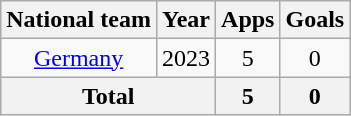<table class="wikitable" style="text-align:center">
<tr>
<th>National team</th>
<th>Year</th>
<th>Apps</th>
<th>Goals</th>
</tr>
<tr>
<td><a href='#'>Germany</a></td>
<td>2023</td>
<td>5</td>
<td>0</td>
</tr>
<tr>
<th colspan="2">Total</th>
<th>5</th>
<th>0</th>
</tr>
</table>
